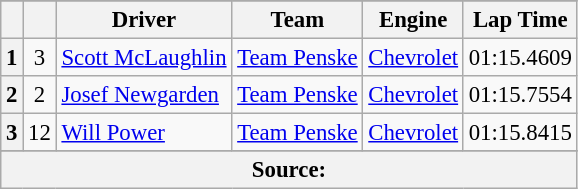<table class="wikitable" style="font-size:95%;">
<tr>
</tr>
<tr>
<th></th>
<th></th>
<th>Driver</th>
<th>Team</th>
<th>Engine</th>
<th>Lap Time</th>
</tr>
<tr>
<th>1</th>
<td align="center">3</td>
<td> <a href='#'>Scott McLaughlin</a></td>
<td><a href='#'>Team Penske</a></td>
<td><a href='#'>Chevrolet</a></td>
<td>01:15.4609</td>
</tr>
<tr>
<th>2</th>
<td align="center">2</td>
<td> <a href='#'>Josef Newgarden</a></td>
<td><a href='#'>Team Penske</a></td>
<td><a href='#'>Chevrolet</a></td>
<td>01:15.7554</td>
</tr>
<tr>
<th>3</th>
<td align="center">12</td>
<td> <a href='#'>Will Power</a></td>
<td><a href='#'>Team Penske</a></td>
<td><a href='#'>Chevrolet</a></td>
<td>01:15.8415</td>
</tr>
<tr>
</tr>
<tr class="sortbottom">
<th colspan="6">Source:</th>
</tr>
</table>
